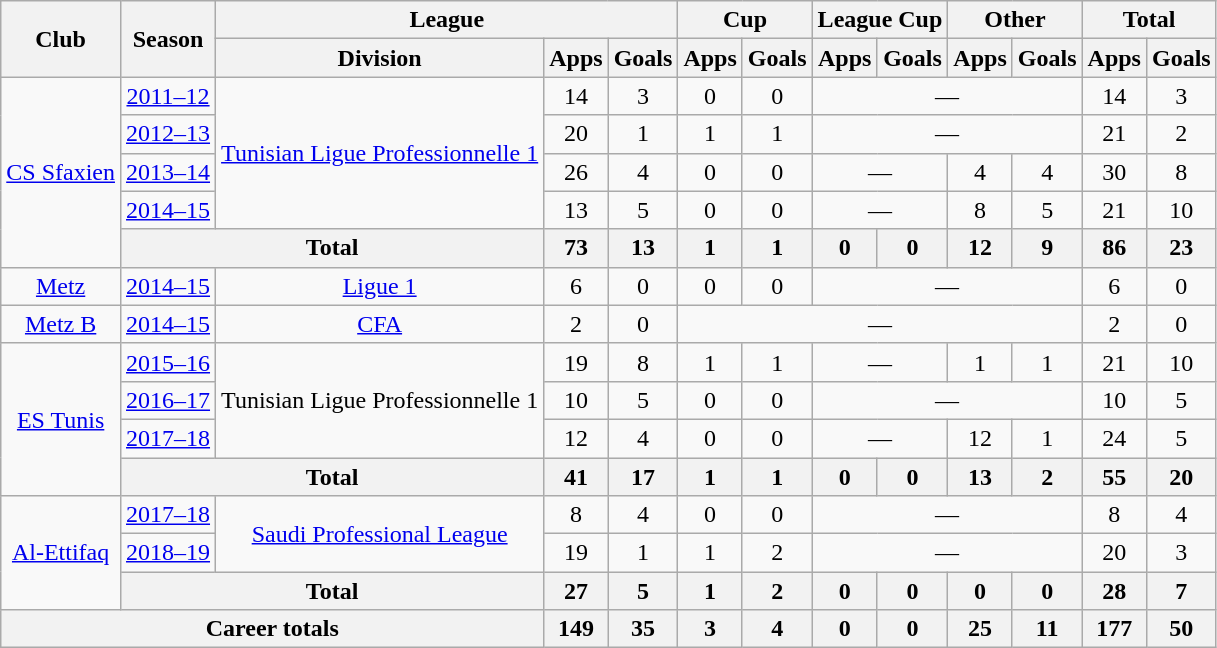<table class="wikitable" style="text-align: center">
<tr>
<th rowspan="2">Club</th>
<th rowspan="2">Season</th>
<th colspan="3">League</th>
<th colspan="2">Cup</th>
<th colspan="2">League Cup</th>
<th colspan="2">Other</th>
<th colspan="2">Total</th>
</tr>
<tr>
<th>Division</th>
<th>Apps</th>
<th>Goals</th>
<th>Apps</th>
<th>Goals</th>
<th>Apps</th>
<th>Goals</th>
<th>Apps</th>
<th>Goals</th>
<th>Apps</th>
<th>Goals</th>
</tr>
<tr>
<td rowspan="5"><a href='#'>CS Sfaxien</a></td>
<td><a href='#'>2011–12</a></td>
<td rowspan="4"><a href='#'>Tunisian Ligue Professionnelle 1</a></td>
<td>14</td>
<td>3</td>
<td>0</td>
<td>0</td>
<td colspan="4">—</td>
<td>14</td>
<td>3</td>
</tr>
<tr>
<td><a href='#'>2012–13</a></td>
<td>20</td>
<td>1</td>
<td>1</td>
<td>1</td>
<td colspan="4">—</td>
<td>21</td>
<td>2</td>
</tr>
<tr>
<td><a href='#'>2013–14</a></td>
<td>26</td>
<td>4</td>
<td>0</td>
<td>0</td>
<td colspan="2">—</td>
<td>4</td>
<td>4</td>
<td>30</td>
<td>8</td>
</tr>
<tr>
<td><a href='#'>2014–15</a></td>
<td>13</td>
<td>5</td>
<td>0</td>
<td>0</td>
<td colspan="2">—</td>
<td>8</td>
<td>5</td>
<td>21</td>
<td>10</td>
</tr>
<tr>
<th colspan="2">Total</th>
<th>73</th>
<th>13</th>
<th>1</th>
<th>1</th>
<th>0</th>
<th>0</th>
<th>12</th>
<th>9</th>
<th>86</th>
<th>23</th>
</tr>
<tr>
<td><a href='#'>Metz</a></td>
<td><a href='#'>2014–15</a></td>
<td><a href='#'>Ligue 1</a></td>
<td>6</td>
<td>0</td>
<td>0</td>
<td>0</td>
<td colspan="4">—</td>
<td>6</td>
<td>0</td>
</tr>
<tr>
<td><a href='#'>Metz B</a></td>
<td><a href='#'>2014–15</a></td>
<td><a href='#'>CFA</a></td>
<td>2</td>
<td>0</td>
<td colspan=6>—</td>
<td>2</td>
<td>0</td>
</tr>
<tr>
<td rowspan="4"><a href='#'>ES Tunis</a></td>
<td><a href='#'>2015–16</a></td>
<td rowspan="3">Tunisian Ligue Professionnelle 1</td>
<td>19</td>
<td>8</td>
<td>1</td>
<td>1</td>
<td colspan="2">—</td>
<td>1</td>
<td>1</td>
<td>21</td>
<td>10</td>
</tr>
<tr>
<td><a href='#'>2016–17</a></td>
<td>10</td>
<td>5</td>
<td>0</td>
<td>0</td>
<td colspan="4">—</td>
<td>10</td>
<td>5</td>
</tr>
<tr>
<td><a href='#'>2017–18</a></td>
<td>12</td>
<td>4</td>
<td>0</td>
<td>0</td>
<td colspan="2">—</td>
<td>12</td>
<td>1</td>
<td>24</td>
<td>5</td>
</tr>
<tr>
<th colspan="2">Total</th>
<th>41</th>
<th>17</th>
<th>1</th>
<th>1</th>
<th>0</th>
<th>0</th>
<th>13</th>
<th>2</th>
<th>55</th>
<th>20</th>
</tr>
<tr>
<td rowspan="3"><a href='#'>Al-Ettifaq</a></td>
<td><a href='#'>2017–18</a></td>
<td rowspan="2"><a href='#'>Saudi Professional League</a></td>
<td>8</td>
<td>4</td>
<td>0</td>
<td>0</td>
<td colspan="4">—</td>
<td>8</td>
<td>4</td>
</tr>
<tr>
<td><a href='#'>2018–19</a></td>
<td>19</td>
<td>1</td>
<td>1</td>
<td>2</td>
<td colspan="4">—</td>
<td>20</td>
<td>3</td>
</tr>
<tr>
<th colspan="2">Total</th>
<th>27</th>
<th>5</th>
<th>1</th>
<th>2</th>
<th>0</th>
<th>0</th>
<th>0</th>
<th>0</th>
<th>28</th>
<th>7</th>
</tr>
<tr>
<th colspan="3">Career totals</th>
<th>149</th>
<th>35</th>
<th>3</th>
<th>4</th>
<th>0</th>
<th>0</th>
<th>25</th>
<th>11</th>
<th>177</th>
<th>50</th>
</tr>
</table>
